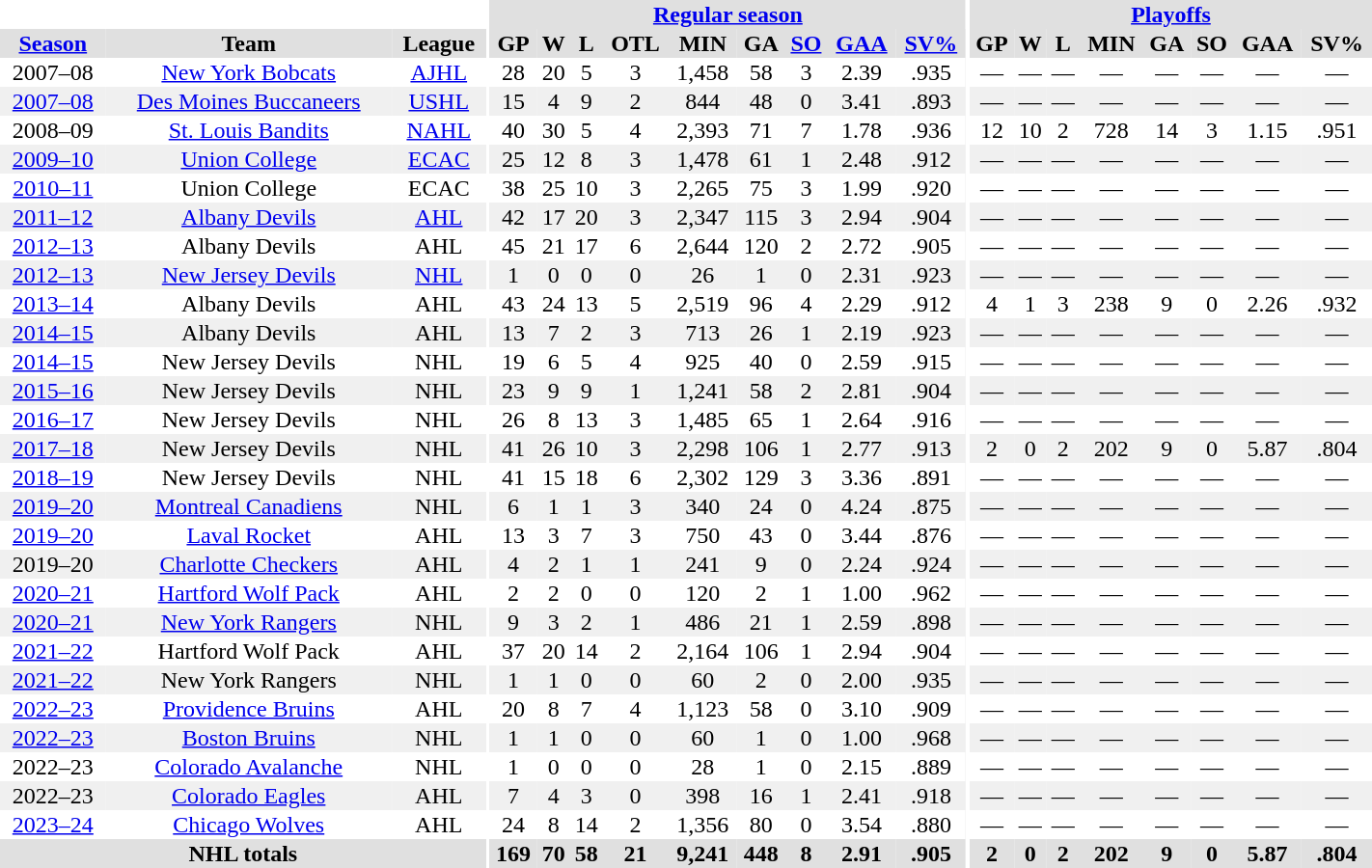<table border="0" cellpadding="1" cellspacing="0" style="width:75%; text-align:center;">
<tr bgcolor="#e0e0e0">
<th colspan="3" bgcolor="#ffffff"></th>
<th rowspan="99" bgcolor="#ffffff"></th>
<th colspan="9" bgcolor="#e0e0e0"><a href='#'>Regular season</a></th>
<th rowspan="99" bgcolor="#ffffff"></th>
<th colspan="8" bgcolor="#e0e0e0"><a href='#'>Playoffs</a></th>
</tr>
<tr bgcolor="#e0e0e0">
<th><a href='#'>Season</a></th>
<th>Team</th>
<th>League</th>
<th>GP</th>
<th>W</th>
<th>L</th>
<th>OTL</th>
<th>MIN</th>
<th>GA</th>
<th><a href='#'>SO</a></th>
<th><a href='#'>GAA</a></th>
<th><a href='#'>SV%</a></th>
<th>GP</th>
<th>W</th>
<th>L</th>
<th>MIN</th>
<th>GA</th>
<th>SO</th>
<th>GAA</th>
<th>SV%</th>
</tr>
<tr>
<td>2007–08</td>
<td><a href='#'>New York Bobcats</a></td>
<td><a href='#'>AJHL</a></td>
<td>28</td>
<td>20</td>
<td>5</td>
<td>3</td>
<td>1,458</td>
<td>58</td>
<td>3</td>
<td>2.39</td>
<td>.935</td>
<td>—</td>
<td>—</td>
<td>—</td>
<td>—</td>
<td>—</td>
<td>—</td>
<td>—</td>
<td>—</td>
</tr>
<tr bgcolor="#f0f0f0">
<td><a href='#'>2007–08</a></td>
<td><a href='#'>Des Moines Buccaneers</a></td>
<td><a href='#'>USHL</a></td>
<td>15</td>
<td>4</td>
<td>9</td>
<td>2</td>
<td>844</td>
<td>48</td>
<td>0</td>
<td>3.41</td>
<td>.893</td>
<td>—</td>
<td>—</td>
<td>—</td>
<td>—</td>
<td>—</td>
<td>—</td>
<td>—</td>
<td>—</td>
</tr>
<tr>
<td>2008–09</td>
<td><a href='#'>St. Louis Bandits</a></td>
<td><a href='#'>NAHL</a></td>
<td>40</td>
<td>30</td>
<td>5</td>
<td>4</td>
<td>2,393</td>
<td>71</td>
<td>7</td>
<td>1.78</td>
<td>.936</td>
<td>12</td>
<td>10</td>
<td>2</td>
<td>728</td>
<td>14</td>
<td>3</td>
<td>1.15</td>
<td>.951</td>
</tr>
<tr bgcolor="#f0f0f0">
<td><a href='#'>2009–10</a></td>
<td><a href='#'>Union College</a></td>
<td><a href='#'>ECAC</a></td>
<td>25</td>
<td>12</td>
<td>8</td>
<td>3</td>
<td>1,478</td>
<td>61</td>
<td>1</td>
<td>2.48</td>
<td>.912</td>
<td>—</td>
<td>—</td>
<td>—</td>
<td>—</td>
<td>—</td>
<td>—</td>
<td>—</td>
<td>—</td>
</tr>
<tr>
<td><a href='#'>2010–11</a></td>
<td>Union College</td>
<td>ECAC</td>
<td>38</td>
<td>25</td>
<td>10</td>
<td>3</td>
<td>2,265</td>
<td>75</td>
<td>3</td>
<td>1.99</td>
<td>.920</td>
<td>—</td>
<td>—</td>
<td>—</td>
<td>—</td>
<td>—</td>
<td>—</td>
<td>—</td>
<td>—</td>
</tr>
<tr bgcolor="#f0f0f0">
<td><a href='#'>2011–12</a></td>
<td><a href='#'>Albany Devils</a></td>
<td><a href='#'>AHL</a></td>
<td>42</td>
<td>17</td>
<td>20</td>
<td>3</td>
<td>2,347</td>
<td>115</td>
<td>3</td>
<td>2.94</td>
<td>.904</td>
<td>—</td>
<td>—</td>
<td>—</td>
<td>—</td>
<td>—</td>
<td>—</td>
<td>—</td>
<td>—</td>
</tr>
<tr>
<td><a href='#'>2012–13</a></td>
<td>Albany Devils</td>
<td>AHL</td>
<td>45</td>
<td>21</td>
<td>17</td>
<td>6</td>
<td>2,644</td>
<td>120</td>
<td>2</td>
<td>2.72</td>
<td>.905</td>
<td>—</td>
<td>—</td>
<td>—</td>
<td>—</td>
<td>—</td>
<td>—</td>
<td>—</td>
<td>—</td>
</tr>
<tr bgcolor="#f0f0f0">
<td><a href='#'>2012–13</a></td>
<td><a href='#'>New Jersey Devils</a></td>
<td><a href='#'>NHL</a></td>
<td>1</td>
<td>0</td>
<td>0</td>
<td>0</td>
<td>26</td>
<td>1</td>
<td>0</td>
<td>2.31</td>
<td>.923</td>
<td>—</td>
<td>—</td>
<td>—</td>
<td>—</td>
<td>—</td>
<td>—</td>
<td>—</td>
<td>—</td>
</tr>
<tr>
<td><a href='#'>2013–14</a></td>
<td>Albany Devils</td>
<td>AHL</td>
<td>43</td>
<td>24</td>
<td>13</td>
<td>5</td>
<td>2,519</td>
<td>96</td>
<td>4</td>
<td>2.29</td>
<td>.912</td>
<td>4</td>
<td>1</td>
<td>3</td>
<td>238</td>
<td>9</td>
<td>0</td>
<td>2.26</td>
<td>.932</td>
</tr>
<tr bgcolor="#f0f0f0">
<td><a href='#'>2014–15</a></td>
<td>Albany Devils</td>
<td>AHL</td>
<td>13</td>
<td>7</td>
<td>2</td>
<td>3</td>
<td>713</td>
<td>26</td>
<td>1</td>
<td>2.19</td>
<td>.923</td>
<td>—</td>
<td>—</td>
<td>—</td>
<td>—</td>
<td>—</td>
<td>—</td>
<td>—</td>
<td>—</td>
</tr>
<tr>
<td><a href='#'>2014–15</a></td>
<td>New Jersey Devils</td>
<td>NHL</td>
<td>19</td>
<td>6</td>
<td>5</td>
<td>4</td>
<td>925</td>
<td>40</td>
<td>0</td>
<td>2.59</td>
<td>.915</td>
<td>—</td>
<td>—</td>
<td>—</td>
<td>—</td>
<td>—</td>
<td>—</td>
<td>—</td>
<td>—</td>
</tr>
<tr bgcolor="#f0f0f0">
<td><a href='#'>2015–16</a></td>
<td>New Jersey Devils</td>
<td>NHL</td>
<td>23</td>
<td>9</td>
<td>9</td>
<td>1</td>
<td>1,241</td>
<td>58</td>
<td>2</td>
<td>2.81</td>
<td>.904</td>
<td>—</td>
<td>—</td>
<td>—</td>
<td>—</td>
<td>—</td>
<td>—</td>
<td>—</td>
<td>—</td>
</tr>
<tr>
<td><a href='#'>2016–17</a></td>
<td>New Jersey Devils</td>
<td>NHL</td>
<td>26</td>
<td>8</td>
<td>13</td>
<td>3</td>
<td>1,485</td>
<td>65</td>
<td>1</td>
<td>2.64</td>
<td>.916</td>
<td>—</td>
<td>—</td>
<td>—</td>
<td>—</td>
<td>—</td>
<td>—</td>
<td>—</td>
<td>—</td>
</tr>
<tr bgcolor="#f0f0f0">
<td><a href='#'>2017–18</a></td>
<td>New Jersey Devils</td>
<td>NHL</td>
<td>41</td>
<td>26</td>
<td>10</td>
<td>3</td>
<td>2,298</td>
<td>106</td>
<td>1</td>
<td>2.77</td>
<td>.913</td>
<td>2</td>
<td>0</td>
<td>2</td>
<td>202</td>
<td>9</td>
<td>0</td>
<td>5.87</td>
<td>.804</td>
</tr>
<tr>
<td><a href='#'>2018–19</a></td>
<td>New Jersey Devils</td>
<td>NHL</td>
<td>41</td>
<td>15</td>
<td>18</td>
<td>6</td>
<td>2,302</td>
<td>129</td>
<td>3</td>
<td>3.36</td>
<td>.891</td>
<td>—</td>
<td>—</td>
<td>—</td>
<td>—</td>
<td>—</td>
<td>—</td>
<td>—</td>
<td>—</td>
</tr>
<tr bgcolor="#f0f0f0">
<td><a href='#'>2019–20</a></td>
<td><a href='#'>Montreal Canadiens</a></td>
<td>NHL</td>
<td>6</td>
<td>1</td>
<td>1</td>
<td>3</td>
<td>340</td>
<td>24</td>
<td>0</td>
<td>4.24</td>
<td>.875</td>
<td>—</td>
<td>—</td>
<td>—</td>
<td>—</td>
<td>—</td>
<td>—</td>
<td>—</td>
<td>—</td>
</tr>
<tr>
<td><a href='#'>2019–20</a></td>
<td><a href='#'>Laval Rocket</a></td>
<td>AHL</td>
<td>13</td>
<td>3</td>
<td>7</td>
<td>3</td>
<td>750</td>
<td>43</td>
<td>0</td>
<td>3.44</td>
<td>.876</td>
<td>—</td>
<td>—</td>
<td>—</td>
<td>—</td>
<td>—</td>
<td>—</td>
<td>—</td>
<td>—</td>
</tr>
<tr bgcolor="#f0f0f0">
<td>2019–20</td>
<td><a href='#'>Charlotte Checkers</a></td>
<td>AHL</td>
<td>4</td>
<td>2</td>
<td>1</td>
<td>1</td>
<td>241</td>
<td>9</td>
<td>0</td>
<td>2.24</td>
<td>.924</td>
<td>—</td>
<td>—</td>
<td>—</td>
<td>—</td>
<td>—</td>
<td>—</td>
<td>—</td>
<td>—</td>
</tr>
<tr>
<td><a href='#'>2020–21</a></td>
<td><a href='#'>Hartford Wolf Pack</a></td>
<td>AHL</td>
<td>2</td>
<td>2</td>
<td>0</td>
<td>0</td>
<td>120</td>
<td>2</td>
<td>1</td>
<td>1.00</td>
<td>.962</td>
<td>—</td>
<td>—</td>
<td>—</td>
<td>—</td>
<td>—</td>
<td>—</td>
<td>—</td>
<td>—</td>
</tr>
<tr bgcolor="#f0f0f0">
<td><a href='#'>2020–21</a></td>
<td><a href='#'>New York Rangers</a></td>
<td>NHL</td>
<td>9</td>
<td>3</td>
<td>2</td>
<td>1</td>
<td>486</td>
<td>21</td>
<td>1</td>
<td>2.59</td>
<td>.898</td>
<td>—</td>
<td>—</td>
<td>—</td>
<td>—</td>
<td>—</td>
<td>—</td>
<td>—</td>
<td>—</td>
</tr>
<tr>
<td><a href='#'>2021–22</a></td>
<td>Hartford Wolf Pack</td>
<td>AHL</td>
<td>37</td>
<td>20</td>
<td>14</td>
<td>2</td>
<td>2,164</td>
<td>106</td>
<td>1</td>
<td>2.94</td>
<td>.904</td>
<td>—</td>
<td>—</td>
<td>—</td>
<td>—</td>
<td>—</td>
<td>—</td>
<td>—</td>
<td>—</td>
</tr>
<tr bgcolor="#f0f0f0">
<td><a href='#'>2021–22</a></td>
<td>New York Rangers</td>
<td>NHL</td>
<td>1</td>
<td>1</td>
<td>0</td>
<td>0</td>
<td>60</td>
<td>2</td>
<td>0</td>
<td>2.00</td>
<td>.935</td>
<td>—</td>
<td>—</td>
<td>—</td>
<td>—</td>
<td>—</td>
<td>—</td>
<td>—</td>
<td>—</td>
</tr>
<tr>
<td><a href='#'>2022–23</a></td>
<td><a href='#'>Providence Bruins</a></td>
<td>AHL</td>
<td>20</td>
<td>8</td>
<td>7</td>
<td>4</td>
<td>1,123</td>
<td>58</td>
<td>0</td>
<td>3.10</td>
<td>.909</td>
<td>—</td>
<td>—</td>
<td>—</td>
<td>—</td>
<td>—</td>
<td>—</td>
<td>—</td>
<td>—</td>
</tr>
<tr bgcolor="#f0f0f0">
<td><a href='#'>2022–23</a></td>
<td><a href='#'>Boston Bruins</a></td>
<td>NHL</td>
<td>1</td>
<td>1</td>
<td>0</td>
<td>0</td>
<td>60</td>
<td>1</td>
<td>0</td>
<td>1.00</td>
<td>.968</td>
<td>—</td>
<td>—</td>
<td>—</td>
<td>—</td>
<td>—</td>
<td>—</td>
<td>—</td>
<td>—</td>
</tr>
<tr>
<td>2022–23</td>
<td><a href='#'>Colorado Avalanche</a></td>
<td>NHL</td>
<td>1</td>
<td>0</td>
<td>0</td>
<td>0</td>
<td>28</td>
<td>1</td>
<td>0</td>
<td>2.15</td>
<td>.889</td>
<td>—</td>
<td>—</td>
<td>—</td>
<td>—</td>
<td>—</td>
<td>—</td>
<td>—</td>
<td>—</td>
</tr>
<tr bgcolor="#f0f0f0">
<td>2022–23</td>
<td><a href='#'>Colorado Eagles</a></td>
<td>AHL</td>
<td>7</td>
<td>4</td>
<td>3</td>
<td>0</td>
<td>398</td>
<td>16</td>
<td>1</td>
<td>2.41</td>
<td>.918</td>
<td>—</td>
<td>—</td>
<td>—</td>
<td>—</td>
<td>—</td>
<td>—</td>
<td>—</td>
<td>—</td>
</tr>
<tr>
<td><a href='#'>2023–24</a></td>
<td><a href='#'>Chicago Wolves</a></td>
<td>AHL</td>
<td>24</td>
<td>8</td>
<td>14</td>
<td>2</td>
<td>1,356</td>
<td>80</td>
<td>0</td>
<td>3.54</td>
<td>.880</td>
<td>—</td>
<td>—</td>
<td>—</td>
<td>—</td>
<td>—</td>
<td>—</td>
<td>—</td>
<td>—</td>
</tr>
<tr bgcolor="#e0e0e0">
<th colspan="3">NHL totals</th>
<th>169</th>
<th>70</th>
<th>58</th>
<th>21</th>
<th>9,241</th>
<th>448</th>
<th>8</th>
<th>2.91</th>
<th>.905</th>
<th>2</th>
<th>0</th>
<th>2</th>
<th>202</th>
<th>9</th>
<th>0</th>
<th>5.87</th>
<th>.804</th>
</tr>
</table>
